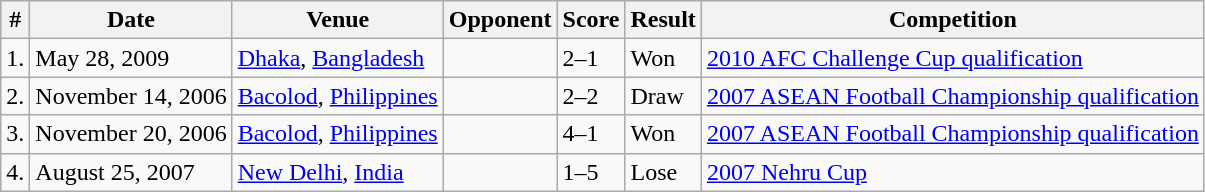<table class="wikitable">
<tr>
<th>#</th>
<th>Date</th>
<th>Venue</th>
<th>Opponent</th>
<th>Score</th>
<th>Result</th>
<th>Competition</th>
</tr>
<tr>
<td>1.</td>
<td>May 28, 2009</td>
<td><a href='#'>Dhaka</a>, <a href='#'>Bangladesh</a></td>
<td></td>
<td>2–1</td>
<td>Won</td>
<td><a href='#'>2010 AFC Challenge Cup qualification</a></td>
</tr>
<tr>
<td>2.</td>
<td>November 14, 2006</td>
<td><a href='#'>Bacolod</a>, <a href='#'>Philippines</a></td>
<td></td>
<td>2–2</td>
<td>Draw</td>
<td><a href='#'>2007 ASEAN Football Championship qualification</a></td>
</tr>
<tr>
<td>3.</td>
<td>November 20, 2006</td>
<td><a href='#'>Bacolod</a>, <a href='#'>Philippines</a></td>
<td></td>
<td>4–1</td>
<td>Won</td>
<td><a href='#'>2007 ASEAN Football Championship qualification</a></td>
</tr>
<tr>
<td>4.</td>
<td>August 25, 2007</td>
<td><a href='#'>New Delhi</a>, <a href='#'>India</a></td>
<td></td>
<td>1–5</td>
<td>Lose</td>
<td><a href='#'>2007 Nehru Cup</a></td>
</tr>
</table>
